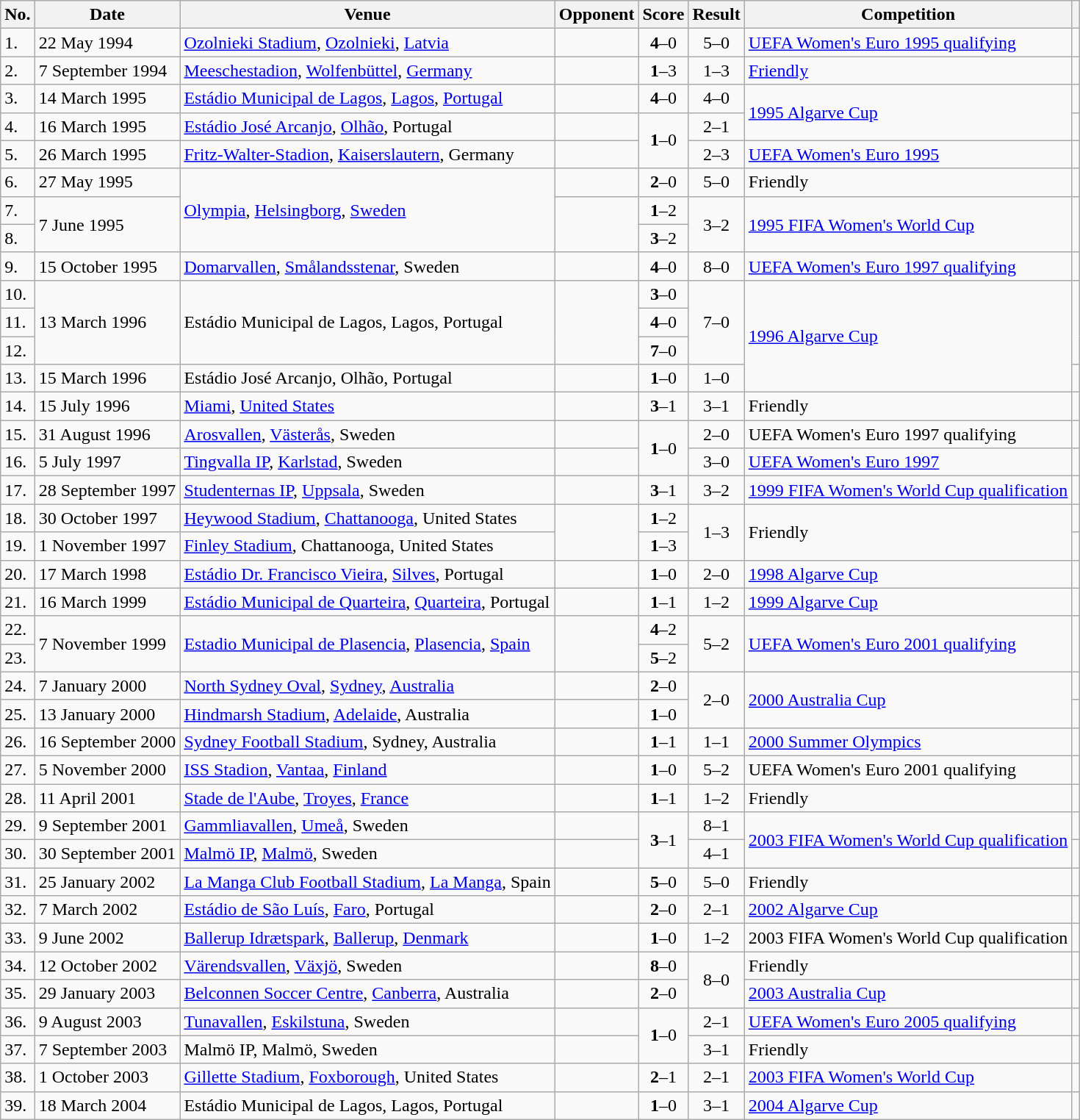<table class="wikitable">
<tr>
<th>No.</th>
<th>Date</th>
<th>Venue</th>
<th>Opponent</th>
<th>Score</th>
<th>Result</th>
<th>Competition</th>
<th></th>
</tr>
<tr>
<td>1.</td>
<td>22 May 1994</td>
<td><a href='#'>Ozolnieki Stadium</a>, <a href='#'>Ozolnieki</a>, <a href='#'>Latvia</a></td>
<td></td>
<td align=center><strong>4</strong>–0</td>
<td align=center>5–0</td>
<td><a href='#'>UEFA Women's Euro 1995 qualifying</a></td>
<td></td>
</tr>
<tr>
<td>2.</td>
<td>7 September 1994</td>
<td><a href='#'>Meeschestadion</a>, <a href='#'>Wolfenbüttel</a>, <a href='#'>Germany</a></td>
<td></td>
<td align=center><strong>1</strong>–3</td>
<td align=center>1–3</td>
<td><a href='#'>Friendly</a></td>
<td></td>
</tr>
<tr>
<td>3.</td>
<td>14 March 1995</td>
<td><a href='#'>Estádio Municipal de Lagos</a>, <a href='#'>Lagos</a>, <a href='#'>Portugal</a></td>
<td></td>
<td align=center><strong>4</strong>–0</td>
<td align=center>4–0</td>
<td rowspan=2><a href='#'>1995 Algarve Cup</a></td>
<td></td>
</tr>
<tr>
<td>4.</td>
<td>16 March 1995</td>
<td><a href='#'>Estádio José Arcanjo</a>, <a href='#'>Olhão</a>, Portugal</td>
<td></td>
<td rowspan=2 align=center><strong>1</strong>–0</td>
<td align=center>2–1</td>
<td></td>
</tr>
<tr>
<td>5.</td>
<td>26 March 1995</td>
<td><a href='#'>Fritz-Walter-Stadion</a>, <a href='#'>Kaiserslautern</a>, Germany</td>
<td></td>
<td align=center>2–3</td>
<td><a href='#'>UEFA Women's Euro 1995</a></td>
<td></td>
</tr>
<tr>
<td>6.</td>
<td>27 May 1995</td>
<td rowspan=3><a href='#'>Olympia</a>, <a href='#'>Helsingborg</a>, <a href='#'>Sweden</a></td>
<td></td>
<td align=center><strong>2</strong>–0</td>
<td align=center>5–0</td>
<td>Friendly</td>
<td></td>
</tr>
<tr>
<td>7.</td>
<td rowspan=2>7 June 1995</td>
<td rowspan=2></td>
<td align=center><strong>1</strong>–2</td>
<td rowspan=2 align=center>3–2</td>
<td rowspan=2><a href='#'>1995 FIFA Women's World Cup</a></td>
<td rowspan=2></td>
</tr>
<tr>
<td>8.</td>
<td align=center><strong>3</strong>–2</td>
</tr>
<tr>
<td>9.</td>
<td>15 October 1995</td>
<td><a href='#'>Domarvallen</a>, <a href='#'>Smålandsstenar</a>, Sweden</td>
<td></td>
<td align=center><strong>4</strong>–0</td>
<td align=center>8–0</td>
<td><a href='#'>UEFA Women's Euro 1997 qualifying</a></td>
<td></td>
</tr>
<tr>
<td>10.</td>
<td rowspan=3>13 March 1996</td>
<td rowspan=3>Estádio Municipal de Lagos, Lagos, Portugal</td>
<td rowspan=3></td>
<td align=center><strong>3</strong>–0</td>
<td rowspan=3 align=center>7–0</td>
<td rowspan=4><a href='#'>1996 Algarve Cup</a></td>
<td rowspan=3></td>
</tr>
<tr>
<td>11.</td>
<td align=center><strong>4</strong>–0</td>
</tr>
<tr>
<td>12.</td>
<td align=center><strong>7</strong>–0</td>
</tr>
<tr>
<td>13.</td>
<td>15 March 1996</td>
<td>Estádio José Arcanjo, Olhão, Portugal</td>
<td></td>
<td align=center><strong>1</strong>–0</td>
<td align=center>1–0</td>
<td></td>
</tr>
<tr>
<td>14.</td>
<td>15 July 1996</td>
<td><a href='#'>Miami</a>, <a href='#'>United States</a></td>
<td></td>
<td align=center><strong>3</strong>–1</td>
<td align=center>3–1</td>
<td>Friendly</td>
<td></td>
</tr>
<tr>
<td>15.</td>
<td>31 August 1996</td>
<td><a href='#'>Arosvallen</a>, <a href='#'>Västerås</a>, Sweden</td>
<td></td>
<td rowspan=2 align=center><strong>1</strong>–0</td>
<td align=center>2–0</td>
<td>UEFA Women's Euro 1997 qualifying</td>
<td></td>
</tr>
<tr>
<td>16.</td>
<td>5 July 1997</td>
<td><a href='#'>Tingvalla IP</a>, <a href='#'>Karlstad</a>, Sweden</td>
<td></td>
<td align=center>3–0</td>
<td><a href='#'>UEFA Women's Euro 1997</a></td>
<td></td>
</tr>
<tr>
<td>17.</td>
<td>28 September 1997</td>
<td><a href='#'>Studenternas IP</a>, <a href='#'>Uppsala</a>, Sweden</td>
<td></td>
<td align=center><strong>3</strong>–1</td>
<td align=center>3–2</td>
<td><a href='#'>1999 FIFA Women's World Cup qualification</a></td>
<td></td>
</tr>
<tr>
<td>18.</td>
<td>30 October 1997</td>
<td><a href='#'>Heywood Stadium</a>, <a href='#'>Chattanooga</a>, United States</td>
<td rowspan=2></td>
<td align=center><strong>1</strong>–2</td>
<td rowspan=2 align=center>1–3</td>
<td rowspan=2>Friendly</td>
<td></td>
</tr>
<tr>
<td>19.</td>
<td>1 November 1997</td>
<td><a href='#'>Finley Stadium</a>, Chattanooga, United States</td>
<td align=center><strong>1</strong>–3</td>
<td></td>
</tr>
<tr>
<td>20.</td>
<td>17 March 1998</td>
<td><a href='#'>Estádio Dr. Francisco Vieira</a>, <a href='#'>Silves</a>, Portugal</td>
<td></td>
<td align=center><strong>1</strong>–0</td>
<td align=center>2–0</td>
<td><a href='#'>1998 Algarve Cup</a></td>
<td></td>
</tr>
<tr>
<td>21.</td>
<td>16 March 1999</td>
<td><a href='#'>Estádio Municipal de Quarteira</a>, <a href='#'>Quarteira</a>, Portugal</td>
<td></td>
<td align=center><strong>1</strong>–1</td>
<td align=center>1–2</td>
<td><a href='#'>1999 Algarve Cup</a></td>
<td></td>
</tr>
<tr>
<td>22.</td>
<td rowspan=2>7 November 1999</td>
<td rowspan=2><a href='#'>Estadio Municipal de Plasencia</a>, <a href='#'>Plasencia</a>, <a href='#'>Spain</a></td>
<td rowspan=2></td>
<td align=center><strong>4</strong>–2</td>
<td rowspan=2 align=center>5–2</td>
<td rowspan=2><a href='#'>UEFA Women's Euro 2001 qualifying</a></td>
<td rowspan=2></td>
</tr>
<tr>
<td>23.</td>
<td align=center><strong>5</strong>–2</td>
</tr>
<tr>
<td>24.</td>
<td>7 January 2000</td>
<td><a href='#'>North Sydney Oval</a>, <a href='#'>Sydney</a>, <a href='#'>Australia</a></td>
<td></td>
<td align=center><strong>2</strong>–0</td>
<td rowspan=2 align=center>2–0</td>
<td rowspan=2><a href='#'>2000 Australia Cup</a></td>
<td></td>
</tr>
<tr>
<td>25.</td>
<td>13 January 2000</td>
<td><a href='#'>Hindmarsh Stadium</a>, <a href='#'>Adelaide</a>, Australia</td>
<td></td>
<td align=center><strong>1</strong>–0</td>
<td></td>
</tr>
<tr>
<td>26.</td>
<td>16 September 2000</td>
<td><a href='#'>Sydney Football Stadium</a>, Sydney, Australia</td>
<td></td>
<td align=center><strong>1</strong>–1</td>
<td align=center>1–1</td>
<td><a href='#'>2000 Summer Olympics</a></td>
<td></td>
</tr>
<tr>
<td>27.</td>
<td>5 November 2000</td>
<td><a href='#'>ISS Stadion</a>, <a href='#'>Vantaa</a>, <a href='#'>Finland</a></td>
<td></td>
<td align=center><strong>1</strong>–0</td>
<td align=center>5–2</td>
<td>UEFA Women's Euro 2001 qualifying</td>
<td></td>
</tr>
<tr>
<td>28.</td>
<td>11 April 2001</td>
<td><a href='#'>Stade de l'Aube</a>, <a href='#'>Troyes</a>, <a href='#'>France</a></td>
<td></td>
<td align=center><strong>1</strong>–1</td>
<td align=center>1–2</td>
<td>Friendly</td>
<td></td>
</tr>
<tr>
<td>29.</td>
<td>9 September 2001</td>
<td><a href='#'>Gammliavallen</a>, <a href='#'>Umeå</a>, Sweden</td>
<td></td>
<td rowspan=2 align=center><strong>3</strong>–1</td>
<td align=center>8–1</td>
<td rowspan=2><a href='#'>2003 FIFA Women's World Cup qualification</a></td>
<td></td>
</tr>
<tr>
<td>30.</td>
<td>30 September 2001</td>
<td><a href='#'>Malmö IP</a>, <a href='#'>Malmö</a>, Sweden</td>
<td></td>
<td align=center>4–1</td>
<td></td>
</tr>
<tr>
<td>31.</td>
<td>25 January 2002</td>
<td><a href='#'>La Manga Club Football Stadium</a>, <a href='#'>La Manga</a>, Spain</td>
<td></td>
<td align=center><strong>5</strong>–0</td>
<td align=center>5–0</td>
<td>Friendly</td>
<td></td>
</tr>
<tr>
<td>32.</td>
<td>7 March 2002</td>
<td><a href='#'>Estádio de São Luís</a>, <a href='#'>Faro</a>, Portugal</td>
<td></td>
<td align=center><strong>2</strong>–0</td>
<td align=center>2–1</td>
<td><a href='#'>2002 Algarve Cup</a></td>
<td></td>
</tr>
<tr>
<td>33.</td>
<td>9 June 2002</td>
<td><a href='#'>Ballerup Idrætspark</a>, <a href='#'>Ballerup</a>, <a href='#'>Denmark</a></td>
<td></td>
<td align=center><strong>1</strong>–0</td>
<td align=center>1–2</td>
<td>2003 FIFA Women's World Cup qualification</td>
<td></td>
</tr>
<tr>
<td>34.</td>
<td>12 October 2002</td>
<td><a href='#'>Värendsvallen</a>, <a href='#'>Växjö</a>, Sweden</td>
<td></td>
<td align=center><strong>8</strong>–0</td>
<td rowspan=2 align=center>8–0</td>
<td>Friendly</td>
<td></td>
</tr>
<tr>
<td>35.</td>
<td>29 January 2003</td>
<td><a href='#'>Belconnen Soccer Centre</a>, <a href='#'>Canberra</a>, Australia</td>
<td></td>
<td align=center><strong>2</strong>–0</td>
<td><a href='#'>2003 Australia Cup</a></td>
<td></td>
</tr>
<tr>
<td>36.</td>
<td>9 August 2003</td>
<td><a href='#'>Tunavallen</a>, <a href='#'>Eskilstuna</a>, Sweden</td>
<td></td>
<td rowspan=2 align=center><strong>1</strong>–0</td>
<td align=center>2–1</td>
<td><a href='#'>UEFA Women's Euro 2005 qualifying</a></td>
<td></td>
</tr>
<tr>
<td>37.</td>
<td>7 September 2003</td>
<td>Malmö IP, Malmö, Sweden</td>
<td></td>
<td align=center>3–1</td>
<td>Friendly</td>
<td></td>
</tr>
<tr>
<td>38.</td>
<td>1 October 2003</td>
<td><a href='#'>Gillette Stadium</a>, <a href='#'>Foxborough</a>, United States</td>
<td></td>
<td align=center><strong>2</strong>–1</td>
<td align=center>2–1</td>
<td><a href='#'>2003 FIFA Women's World Cup</a></td>
<td></td>
</tr>
<tr>
<td>39.</td>
<td>18 March 2004</td>
<td>Estádio Municipal de Lagos, Lagos, Portugal</td>
<td></td>
<td align=center><strong>1</strong>–0</td>
<td align=center>3–1</td>
<td><a href='#'>2004 Algarve Cup</a></td>
<td></td>
</tr>
</table>
